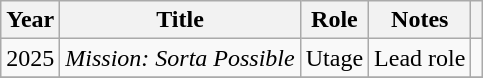<table class="wikitable">
<tr>
<th>Year</th>
<th>Title</th>
<th>Role</th>
<th>Notes</th>
<th></th>
</tr>
<tr>
<td>2025</td>
<td><em>Mission: Sorta Possible</em></td>
<td>Utage</td>
<td>Lead role</td>
<td></td>
</tr>
<tr>
</tr>
</table>
